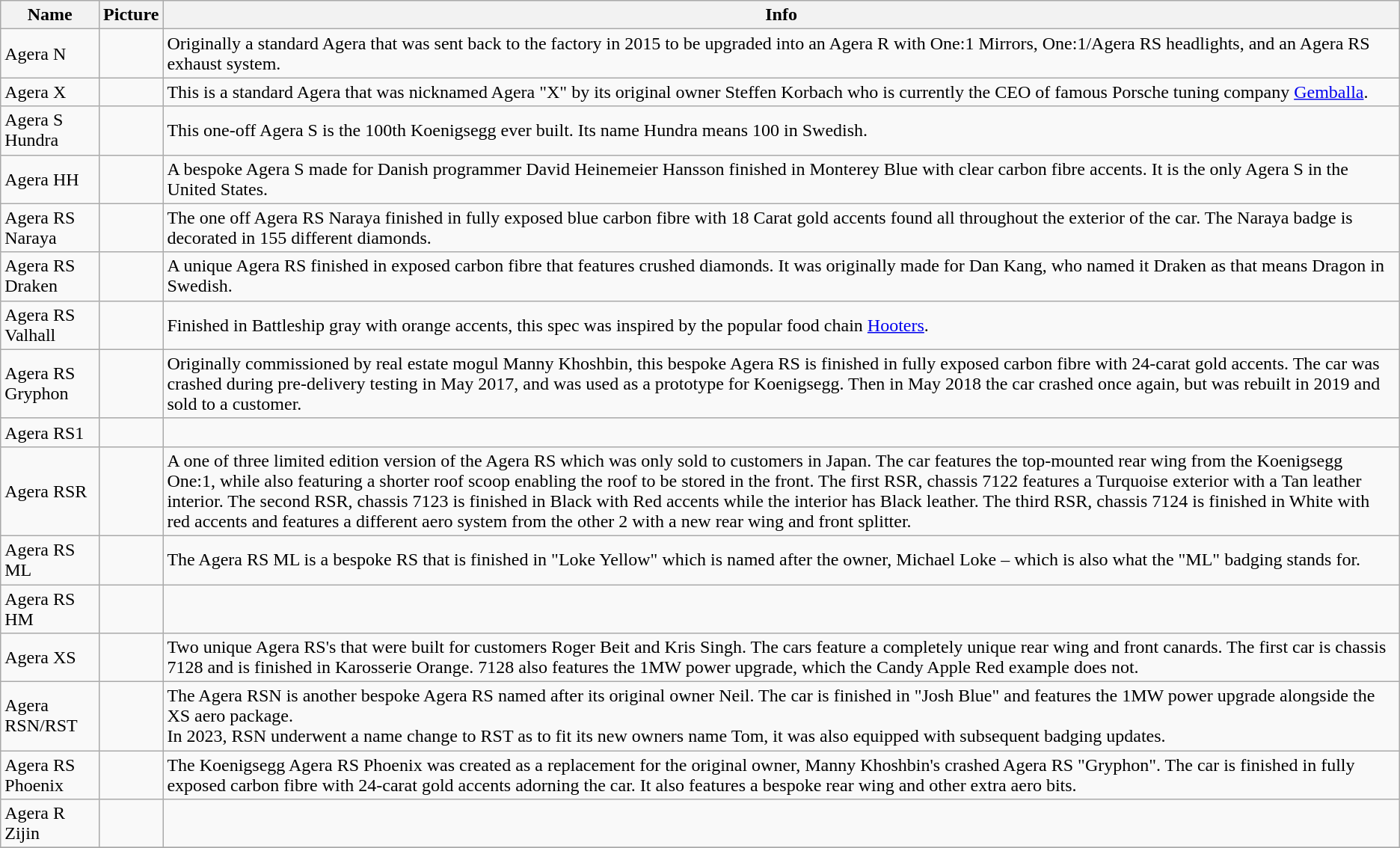<table class="wikitable">
<tr>
<th>Name</th>
<th>Picture</th>
<th>Info</th>
</tr>
<tr>
<td>Agera N</td>
<td></td>
<td>Originally a standard Agera that was sent back to the factory in 2015 to be upgraded into an Agera R with One:1 Mirrors, One:1/Agera RS headlights, and an Agera RS exhaust system.</td>
</tr>
<tr>
<td>Agera X</td>
<td></td>
<td>This is a standard Agera that was nicknamed Agera "X" by its original owner Steffen Korbach who is currently the CEO of famous Porsche tuning company <a href='#'>Gemballa</a>.</td>
</tr>
<tr>
<td>Agera S Hundra</td>
<td></td>
<td>This one-off Agera S is the 100th Koenigsegg ever built. Its name Hundra means 100 in Swedish.</td>
</tr>
<tr>
<td>Agera HH</td>
<td></td>
<td>A bespoke Agera S made for Danish programmer David Heinemeier Hansson finished in Monterey Blue with clear carbon fibre accents. It is the only Agera S in the United States.</td>
</tr>
<tr>
<td>Agera RS Naraya</td>
<td></td>
<td>The one off Agera RS Naraya finished in fully exposed blue carbon fibre with 18 Carat gold accents found all throughout the exterior of the car. The Naraya badge is decorated in 155 different diamonds.</td>
</tr>
<tr>
<td>Agera RS Draken</td>
<td></td>
<td>A unique Agera RS finished in exposed carbon fibre that features crushed diamonds. It was originally made for Dan Kang, who named it Draken as that means Dragon in Swedish.</td>
</tr>
<tr>
<td>Agera RS Valhall</td>
<td></td>
<td>Finished in Battleship gray with orange accents, this spec was inspired by the popular food chain <a href='#'>Hooters</a>.</td>
</tr>
<tr>
<td>Agera RS Gryphon</td>
<td></td>
<td>Originally commissioned by real estate mogul Manny Khoshbin, this bespoke Agera RS is finished in fully exposed carbon fibre with 24-carat gold accents. The car was crashed during pre-delivery testing in May 2017, and was used as a prototype for Koenigsegg. Then in May 2018 the car crashed once again, but was rebuilt in 2019 and sold to a customer.</td>
</tr>
<tr>
<td>Agera RS1</td>
<td></td>
<td></td>
</tr>
<tr>
<td>Agera RSR</td>
<td></td>
<td>A one of three limited edition version of the Agera RS which was only sold to customers in Japan. The car features the top-mounted rear wing from the Koenigsegg One:1, while also featuring a shorter roof scoop enabling the roof to be stored in the front. The first RSR, chassis 7122 features a Turquoise exterior with a Tan leather interior. The second RSR, chassis 7123 is finished in Black with Red accents while the interior has Black leather. The third RSR, chassis 7124 is finished in White with red accents and features a different aero system from the other 2 with a new rear wing and front splitter.</td>
</tr>
<tr>
<td>Agera RS ML</td>
<td></td>
<td>The Agera RS ML is a bespoke RS that is finished in "Loke Yellow" which is named after the owner, Michael Loke – which is also what the "ML" badging stands for.</td>
</tr>
<tr>
<td>Agera RS HM</td>
<td></td>
<td></td>
</tr>
<tr>
<td>Agera XS</td>
<td><br></td>
<td>Two unique Agera RS's that were built for customers Roger Beit and Kris Singh. The cars feature a completely unique rear wing and front canards. The first car is chassis 7128 and is finished in Karosserie Orange. 7128 also features the 1MW power upgrade, which the Candy Apple Red example does not.</td>
</tr>
<tr>
<td>Agera RSN/RST</td>
<td></td>
<td>The Agera RSN is another bespoke Agera RS named after its original owner Neil. The car is finished in "Josh Blue" and features the 1MW power upgrade alongside the XS aero package.<br>In 2023, RSN underwent a name change to RST as to fit its new owners name Tom, it was also equipped with subsequent badging updates.</td>
</tr>
<tr>
<td>Agera RS Phoenix</td>
<td></td>
<td>The Koenigsegg Agera RS Phoenix was created as a replacement for the original owner, Manny Khoshbin's crashed Agera RS "Gryphon". The car is finished in fully exposed carbon fibre with 24-carat gold accents adorning the car. It also features a bespoke rear wing and other extra aero bits.</td>
</tr>
<tr>
<td>Agera R Zijin</td>
<td></td>
<td></td>
</tr>
<tr>
</tr>
</table>
